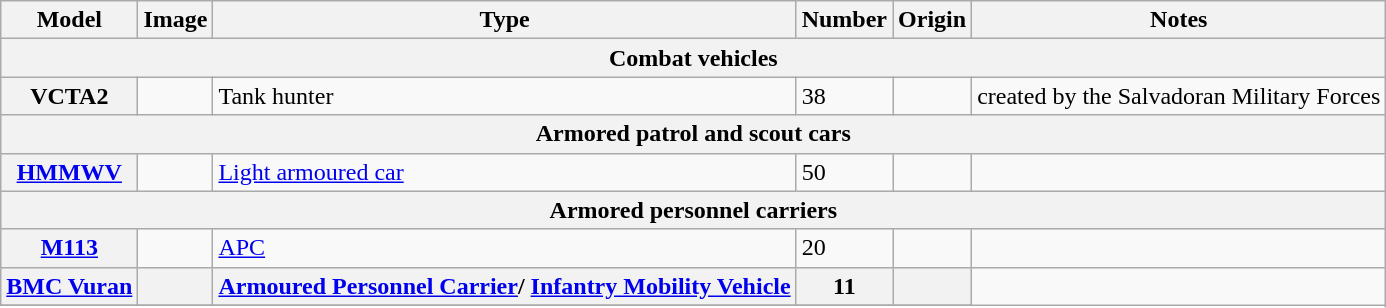<table class="wikitable plainrowheaders">
<tr>
<th scope="col">Model</th>
<th scope="col">Image</th>
<th scope="col">Type</th>
<th scope="col">Number</th>
<th scope="col">Origin</th>
<th scope="col">Notes</th>
</tr>
<tr>
<th colspan="6">Combat vehicles</th>
</tr>
<tr>
<th scope="row">VCTA2</th>
<td></td>
<td>Tank hunter</td>
<td>38</td>
<td></td>
<td>created by the Salvadoran Military Forces</td>
</tr>
<tr>
<th colspan="6">Armored patrol and scout cars</th>
</tr>
<tr>
<th scope="row"><a href='#'>HMMWV</a></th>
<td></td>
<td><a href='#'>Light armoured car</a></td>
<td>50</td>
<td></td>
<td></td>
</tr>
<tr>
<th colspan="6">Armored personnel carriers</th>
</tr>
<tr>
<th scope="row"><a href='#'>M113</a></th>
<td></td>
<td><a href='#'>APC</a></td>
<td>20</td>
<td></td>
<td></td>
</tr>
<tr>
<th scope="row"><a href='#'>BMC Vuran</a></th>
<th></th>
<th><a href='#'>Armoured Personnel Carrier</a>/ <a href='#'>Infantry Mobility Vehicle</a></th>
<th>11</th>
<th></th>
</tr>
<tr>
</tr>
</table>
